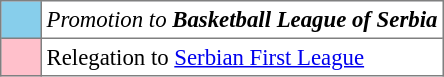<table bgcolor="#f7f8ff" cellpadding="3" cellspacing="0" border="1" style="font-size: 95%; border: gray solid 1px; border-collapse: collapse;text-align:center;">
<tr>
<td style="background: #87ceeb;" width="20"></td>
<td bgcolor="#ffffff" align="left"><em>Promotion to <strong>Basketball League of Serbia<strong><em></td>
</tr>
<tr>
<td style="background: #ffc0cb" width="20"></td>
<td bgcolor="#ffffff" align="left"></em>Relegation to <a href='#'>Serbian First League</a><em></td>
</tr>
</table>
